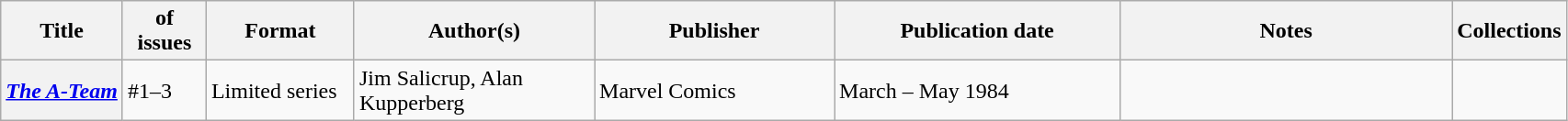<table class="wikitable">
<tr>
<th>Title</th>
<th style="width:40pt"> of issues</th>
<th style="width:75pt">Format</th>
<th style="width:125pt">Author(s)</th>
<th style="width:125pt">Publisher</th>
<th style="width:150pt">Publication date</th>
<th style="width:175pt">Notes</th>
<th>Collections</th>
</tr>
<tr>
<th><em><a href='#'>The A-Team</a></em></th>
<td>#1–3</td>
<td>Limited series</td>
<td>Jim Salicrup, Alan Kupperberg</td>
<td>Marvel Comics</td>
<td>March – May 1984</td>
<td></td>
<td></td>
</tr>
</table>
